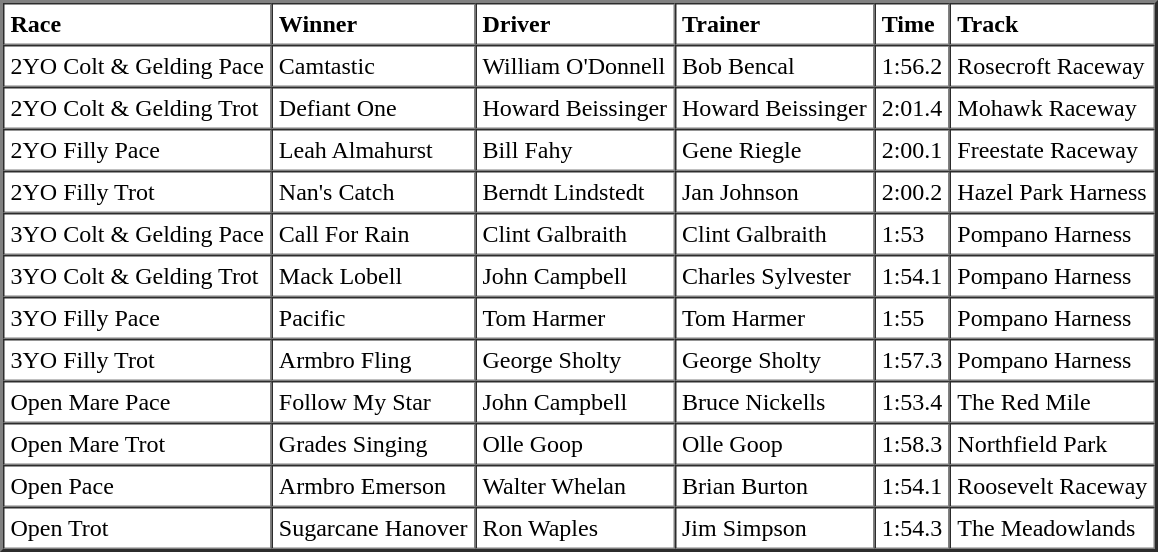<table cellspacing="0" cellpadding="4" border="2">
<tr>
<td><strong>Race</strong></td>
<td><strong>Winner</strong></td>
<td><strong>Driver</strong></td>
<td><strong>Trainer</strong></td>
<td><strong>Time</strong></td>
<td><strong>Track</strong></td>
</tr>
<tr>
<td>2YO Colt & Gelding Pace</td>
<td>Camtastic</td>
<td>William O'Donnell</td>
<td>Bob Bencal</td>
<td>1:56.2</td>
<td>Rosecroft Raceway</td>
</tr>
<tr>
<td>2YO Colt & Gelding Trot</td>
<td>Defiant One</td>
<td>Howard Beissinger</td>
<td>Howard Beissinger</td>
<td>2:01.4</td>
<td>Mohawk Raceway</td>
</tr>
<tr>
<td>2YO Filly Pace</td>
<td>Leah Almahurst</td>
<td>Bill Fahy</td>
<td>Gene Riegle</td>
<td>2:00.1</td>
<td>Freestate Raceway</td>
</tr>
<tr>
<td>2YO Filly Trot</td>
<td>Nan's Catch</td>
<td>Berndt Lindstedt</td>
<td>Jan Johnson</td>
<td>2:00.2</td>
<td>Hazel Park Harness</td>
</tr>
<tr>
<td>3YO Colt & Gelding Pace</td>
<td>Call For Rain</td>
<td>Clint Galbraith</td>
<td>Clint Galbraith</td>
<td>1:53</td>
<td>Pompano Harness</td>
</tr>
<tr>
<td>3YO Colt & Gelding Trot</td>
<td>Mack Lobell</td>
<td>John Campbell</td>
<td>Charles Sylvester</td>
<td>1:54.1</td>
<td>Pompano Harness</td>
</tr>
<tr>
<td>3YO Filly Pace</td>
<td>Pacific</td>
<td>Tom Harmer</td>
<td>Tom Harmer</td>
<td>1:55</td>
<td>Pompano Harness</td>
</tr>
<tr>
<td>3YO Filly Trot</td>
<td>Armbro Fling</td>
<td>George Sholty</td>
<td>George Sholty</td>
<td>1:57.3</td>
<td>Pompano Harness</td>
</tr>
<tr>
<td>Open Mare Pace</td>
<td>Follow My Star</td>
<td>John Campbell</td>
<td>Bruce Nickells</td>
<td>1:53.4</td>
<td>The Red Mile</td>
</tr>
<tr>
<td>Open Mare Trot</td>
<td>Grades Singing</td>
<td>Olle Goop</td>
<td>Olle Goop</td>
<td>1:58.3</td>
<td>Northfield Park</td>
</tr>
<tr>
<td>Open Pace</td>
<td>Armbro Emerson</td>
<td>Walter Whelan</td>
<td>Brian Burton</td>
<td>1:54.1</td>
<td>Roosevelt Raceway</td>
</tr>
<tr>
<td>Open Trot</td>
<td>Sugarcane Hanover</td>
<td>Ron Waples</td>
<td>Jim Simpson</td>
<td>1:54.3</td>
<td>The Meadowlands</td>
</tr>
</table>
